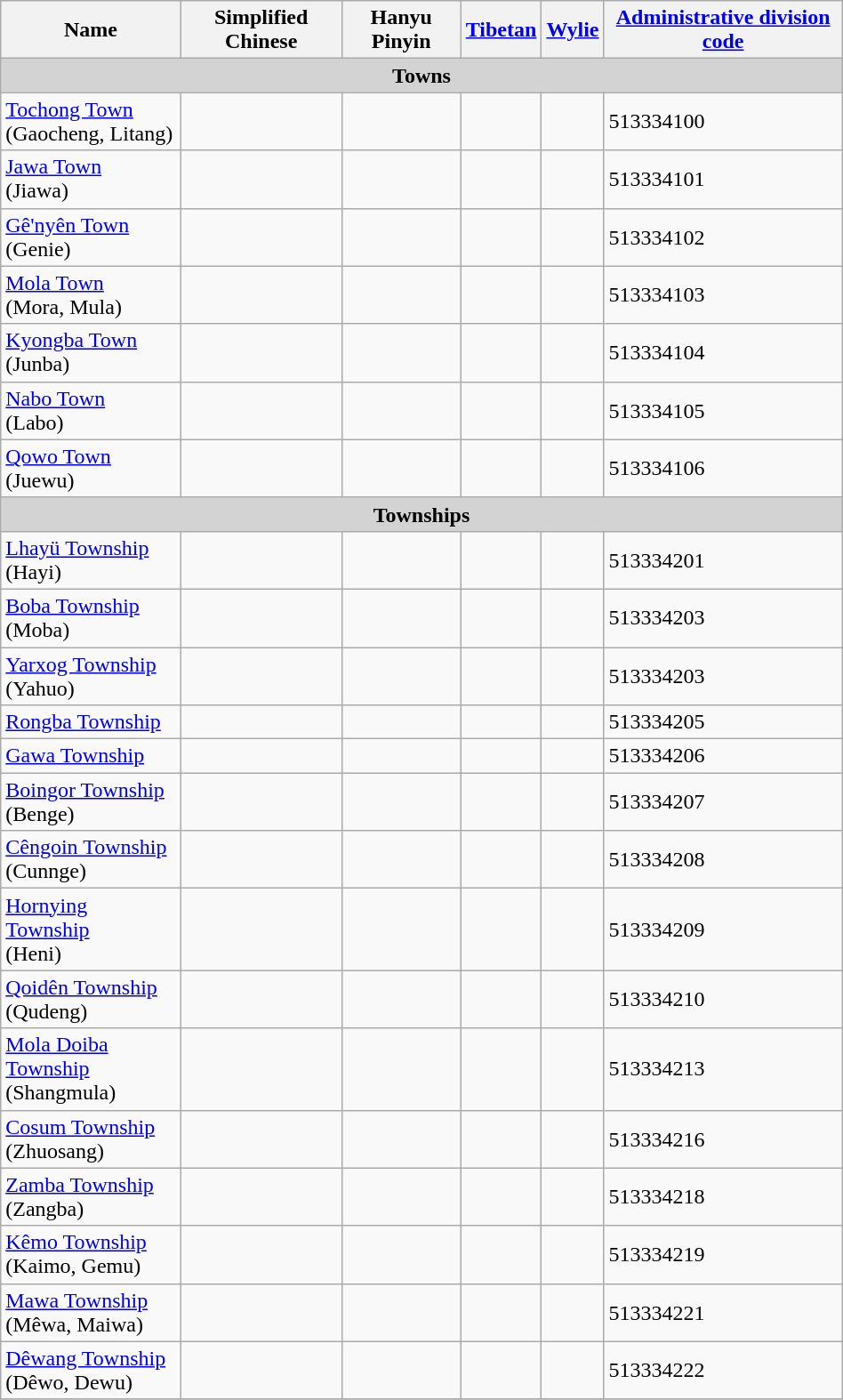<table class="wikitable" align="center" style="width:50%; border="1">
<tr>
<th>Name</th>
<th>Simplified Chinese</th>
<th>Hanyu Pinyin</th>
<th><a href='#'>Tibetan</a></th>
<th><a href='#'>Wylie</a></th>
<th><a href='#'>Administrative division code</a></th>
</tr>
<tr --------->
<td colspan="7"  style="text-align:center; background:#d3d3d3;"><strong>Towns</strong></td>
</tr>
<tr --------->
<td><a href='#'>Tochong Town</a><br>(Gaocheng, Litang)</td>
<td></td>
<td></td>
<td></td>
<td></td>
<td>513334100</td>
</tr>
<tr>
<td><a href='#'>Jawa Town</a><br>(Jiawa)</td>
<td></td>
<td></td>
<td></td>
<td></td>
<td>513334101</td>
</tr>
<tr>
<td><a href='#'>Gê'nyên Town</a><br>(Genie)</td>
<td></td>
<td></td>
<td></td>
<td></td>
<td>513334102</td>
</tr>
<tr>
<td><a href='#'>Mola Town</a><br>(Mora, Mula)</td>
<td></td>
<td></td>
<td></td>
<td></td>
<td>513334103</td>
</tr>
<tr>
<td><a href='#'>Kyongba Town</a><br>(Junba)</td>
<td></td>
<td></td>
<td></td>
<td></td>
<td>513334104</td>
</tr>
<tr>
<td><a href='#'>Nabo Town</a><br>(Labo)</td>
<td></td>
<td></td>
<td></td>
<td></td>
<td>513334105</td>
</tr>
<tr>
<td><a href='#'>Qowo Town</a><br>(Juewu)</td>
<td></td>
<td></td>
<td></td>
<td></td>
<td>513334106</td>
</tr>
<tr --------->
<td colspan="7"  style="text-align:center; background:#d3d3d3;"><strong>Townships</strong></td>
</tr>
<tr --------->
<td><a href='#'>Lhayü Township</a><br>(Hayi)</td>
<td></td>
<td></td>
<td></td>
<td></td>
<td>513334201</td>
</tr>
<tr>
<td><a href='#'>Boba Township</a><br>(Moba)</td>
<td></td>
<td></td>
<td></td>
<td></td>
<td>513334203</td>
</tr>
<tr>
<td><a href='#'>Yarxog Township</a><br>(Yahuo)</td>
<td></td>
<td></td>
<td></td>
<td></td>
<td>513334203</td>
</tr>
<tr>
<td><a href='#'>Rongba Township</a></td>
<td></td>
<td></td>
<td></td>
<td></td>
<td>513334205</td>
</tr>
<tr>
<td><a href='#'>Gawa Township</a></td>
<td></td>
<td></td>
<td></td>
<td></td>
<td>513334206</td>
</tr>
<tr>
<td><a href='#'>Boingor Township</a><br>(Benge)</td>
<td></td>
<td></td>
<td></td>
<td></td>
<td>513334207</td>
</tr>
<tr>
<td><a href='#'>Cêngoin Township</a><br>(Cunnge)</td>
<td></td>
<td></td>
<td></td>
<td></td>
<td>513334208</td>
</tr>
<tr>
<td><a href='#'>Hornying Township</a><br>(Heni)</td>
<td></td>
<td></td>
<td></td>
<td></td>
<td>513334209</td>
</tr>
<tr>
<td><a href='#'>Qoidên Township</a><br>(Qudeng)</td>
<td></td>
<td></td>
<td></td>
<td></td>
<td>513334210</td>
</tr>
<tr>
<td><a href='#'>Mola Doiba Township</a><br>(Shangmula)</td>
<td></td>
<td></td>
<td></td>
<td></td>
<td>513334213</td>
</tr>
<tr>
<td><a href='#'>Cosum Township</a><br>(Zhuosang)</td>
<td></td>
<td></td>
<td></td>
<td></td>
<td>513334216</td>
</tr>
<tr>
<td><a href='#'>Zamba Township</a><br>(Zangba)</td>
<td></td>
<td></td>
<td></td>
<td></td>
<td>513334218</td>
</tr>
<tr>
<td><a href='#'>Kêmo Township</a><br>(Kaimo, Gemu)</td>
<td></td>
<td></td>
<td></td>
<td></td>
<td>513334219</td>
</tr>
<tr>
<td><a href='#'>Mawa Township</a><br>(Mêwa, Maiwa)</td>
<td></td>
<td></td>
<td></td>
<td></td>
<td>513334221</td>
</tr>
<tr>
<td><a href='#'>Dêwang Township</a><br>(Dêwo, Dewu)</td>
<td></td>
<td></td>
<td></td>
<td></td>
<td>513334222</td>
</tr>
<tr>
</tr>
</table>
